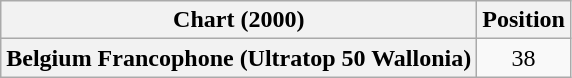<table class="wikitable sortable plainrowheaders" style="text-align:center">
<tr>
<th scope="col">Chart (2000)</th>
<th scope="col">Position</th>
</tr>
<tr>
<th scope="row">Belgium Francophone (Ultratop 50 Wallonia)</th>
<td>38</td>
</tr>
</table>
